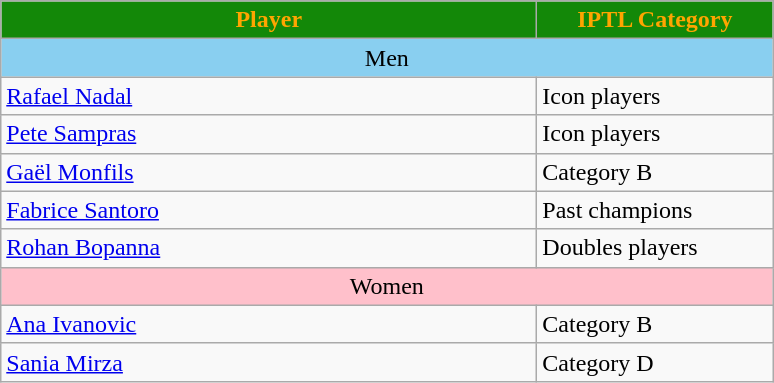<table class="wikitable" style="text-align:left">
<tr>
<th style="background:#138808; color:orange" width="350px">Player</th>
<th style="background:#138808; color:orange" width="150px">IPTL Category</th>
</tr>
<tr>
<td colspan=2; style="text-align:center; background:#89CFF0">Men</td>
</tr>
<tr>
<td> <a href='#'>Rafael Nadal</a></td>
<td>Icon players</td>
</tr>
<tr>
<td> <a href='#'>Pete Sampras</a></td>
<td>Icon players</td>
</tr>
<tr>
<td> <a href='#'>Gaël Monfils</a></td>
<td>Category B</td>
</tr>
<tr>
<td> <a href='#'>Fabrice Santoro</a></td>
<td>Past champions</td>
</tr>
<tr>
<td> <a href='#'>Rohan Bopanna</a></td>
<td>Doubles players</td>
</tr>
<tr>
<td colspan=2; style="text-align:center; background:pink">Women</td>
</tr>
<tr>
<td> <a href='#'>Ana Ivanovic</a></td>
<td>Category B</td>
</tr>
<tr>
<td> <a href='#'>Sania Mirza</a></td>
<td>Category D</td>
</tr>
</table>
